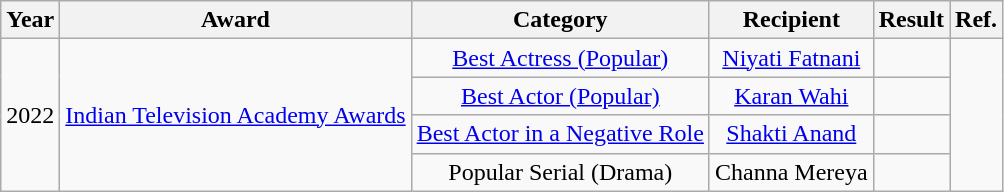<table class="wikitable" style="text-align:center;">
<tr>
<th>Year</th>
<th>Award</th>
<th>Category</th>
<th>Recipient</th>
<th>Result</th>
<th>Ref.</th>
</tr>
<tr>
<td rowspan="4">2022</td>
<td rowspan="4"><a href='#'>Indian Television Academy Awards</a></td>
<td><a href='#'>Best Actress (Popular)</a></td>
<td><a href='#'>Niyati Fatnani</a></td>
<td></td>
<td rowspan="4"></td>
</tr>
<tr>
<td><a href='#'>Best Actor (Popular)</a></td>
<td><a href='#'>Karan Wahi</a></td>
<td></td>
</tr>
<tr>
<td><a href='#'>Best Actor in a Negative Role</a></td>
<td><a href='#'>Shakti Anand</a></td>
<td></td>
</tr>
<tr>
<td>Popular Serial (Drama)</td>
<td>Channa Mereya</td>
<td></td>
</tr>
</table>
